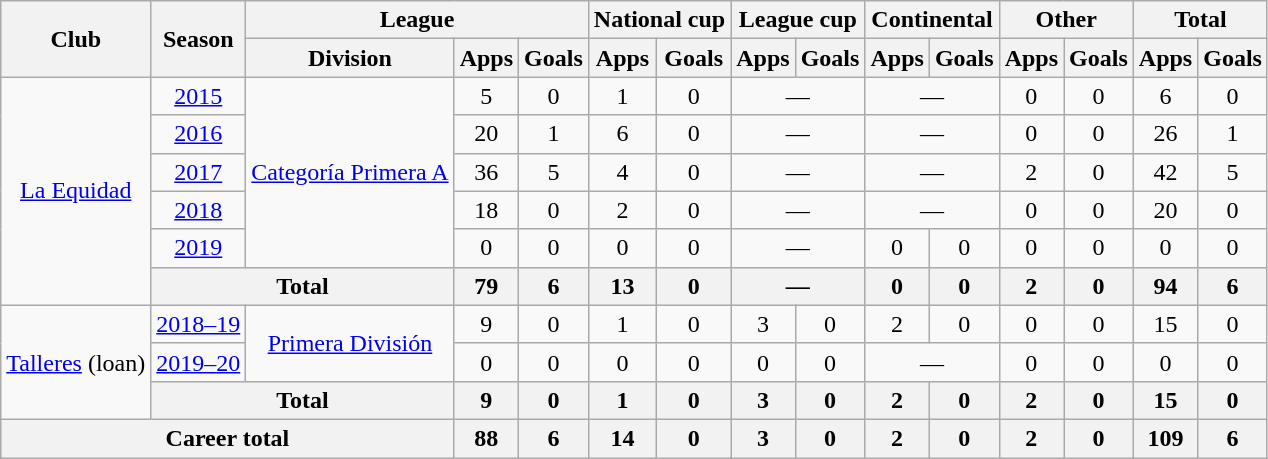<table class="wikitable" style="text-align:center">
<tr>
<th rowspan="2">Club</th>
<th rowspan="2">Season</th>
<th colspan="3">League</th>
<th colspan="2">National cup</th>
<th colspan="2">League cup</th>
<th colspan="2">Continental</th>
<th colspan="2">Other</th>
<th colspan="2">Total</th>
</tr>
<tr>
<th>Division</th>
<th>Apps</th>
<th>Goals</th>
<th>Apps</th>
<th>Goals</th>
<th>Apps</th>
<th>Goals</th>
<th>Apps</th>
<th>Goals</th>
<th>Apps</th>
<th>Goals</th>
<th>Apps</th>
<th>Goals</th>
</tr>
<tr>
<td rowspan="6"><a href='#'>La Equidad</a></td>
<td><a href='#'>2015</a></td>
<td rowspan="5"><a href='#'>Categoría Primera A</a></td>
<td>5</td>
<td>0</td>
<td>1</td>
<td>0</td>
<td colspan="2">—</td>
<td colspan="2">—</td>
<td>0</td>
<td>0</td>
<td>6</td>
<td>0</td>
</tr>
<tr>
<td><a href='#'>2016</a></td>
<td>20</td>
<td>1</td>
<td>6</td>
<td>0</td>
<td colspan="2">—</td>
<td colspan="2">—</td>
<td>0</td>
<td>0</td>
<td>26</td>
<td>1</td>
</tr>
<tr>
<td><a href='#'>2017</a></td>
<td>36</td>
<td>5</td>
<td>4</td>
<td>0</td>
<td colspan="2">—</td>
<td colspan="2">—</td>
<td>2</td>
<td>0</td>
<td>42</td>
<td>5</td>
</tr>
<tr>
<td><a href='#'>2018</a></td>
<td>18</td>
<td>0</td>
<td>2</td>
<td>0</td>
<td colspan="2">—</td>
<td colspan="2">—</td>
<td>0</td>
<td>0</td>
<td>20</td>
<td>0</td>
</tr>
<tr>
<td><a href='#'>2019</a></td>
<td>0</td>
<td>0</td>
<td>0</td>
<td>0</td>
<td colspan="2">—</td>
<td>0</td>
<td>0</td>
<td>0</td>
<td>0</td>
<td>0</td>
<td>0</td>
</tr>
<tr>
<th colspan="2">Total</th>
<th>79</th>
<th>6</th>
<th>13</th>
<th>0</th>
<th colspan="2">—</th>
<th>0</th>
<th>0</th>
<th>2</th>
<th>0</th>
<th>94</th>
<th>6</th>
</tr>
<tr>
<td rowspan="3"><a href='#'>Talleres</a> (loan)</td>
<td><a href='#'>2018–19</a></td>
<td rowspan="2"><a href='#'>Primera División</a></td>
<td>9</td>
<td>0</td>
<td>1</td>
<td>0</td>
<td>3</td>
<td>0</td>
<td>2</td>
<td>0</td>
<td>0</td>
<td>0</td>
<td>15</td>
<td>0</td>
</tr>
<tr>
<td><a href='#'>2019–20</a></td>
<td>0</td>
<td>0</td>
<td>0</td>
<td>0</td>
<td>0</td>
<td>0</td>
<td colspan="2">—</td>
<td>0</td>
<td>0</td>
<td>0</td>
<td>0</td>
</tr>
<tr>
<th colspan="2">Total</th>
<th>9</th>
<th>0</th>
<th>1</th>
<th>0</th>
<th>3</th>
<th>0</th>
<th>2</th>
<th>0</th>
<th>2</th>
<th>0</th>
<th>15</th>
<th>0</th>
</tr>
<tr>
<th colspan="3">Career total</th>
<th>88</th>
<th>6</th>
<th>14</th>
<th>0</th>
<th>3</th>
<th>0</th>
<th>2</th>
<th>0</th>
<th>2</th>
<th>0</th>
<th>109</th>
<th>6</th>
</tr>
</table>
